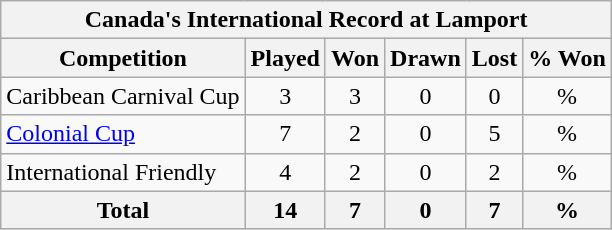<table class = "wikitable sortable" style="text-align:center">
<tr>
<th colspan=6>Canada's International Record at Lamport</th>
</tr>
<tr>
<th>Competition</th>
<th>Played</th>
<th>Won</th>
<th>Drawn</th>
<th>Lost</th>
<th>% Won</th>
</tr>
<tr>
<td style="text-align:left;">Caribbean Carnival Cup</td>
<td>3</td>
<td>3</td>
<td>0</td>
<td>0</td>
<td>%</td>
</tr>
<tr>
<td style="text-align:left;"><a href='#'>Colonial Cup</a></td>
<td>7</td>
<td>2</td>
<td>0</td>
<td>5</td>
<td>%</td>
</tr>
<tr>
<td style="text-align:left;">International Friendly</td>
<td>4</td>
<td>2</td>
<td>0</td>
<td>2</td>
<td>%</td>
</tr>
<tr>
<th>Total</th>
<th>14</th>
<th>7</th>
<th>0</th>
<th>7</th>
<th>%</th>
</tr>
</table>
